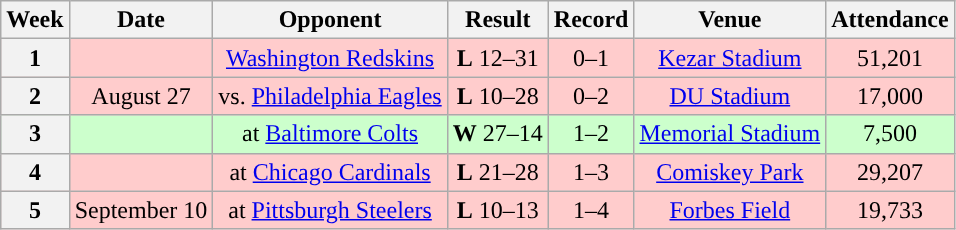<table class="wikitable" style="text-align:center">
<tr>
<th>Week</th>
<th>Date</th>
<th>Opponent</th>
<th>Result</th>
<th>Record</th>
<th>Venue</th>
<th>Attendance</th>
</tr>
<tr style="background:#fcc">
<th>1</th>
<td></td>
<td><a href='#'>Washington Redskins</a></td>
<td><strong>L</strong> 12–31</td>
<td>0–1</td>
<td><a href='#'>Kezar Stadium</a></td>
<td>51,201</td>
</tr>
<tr style="background:#fcc">
<th>2</th>
<td>August 27</td>
<td>vs. <a href='#'>Philadelphia Eagles</a></td>
<td><strong>L</strong> 10–28</td>
<td>0–2</td>
<td><a href='#'>DU Stadium</a></td>
<td>17,000</td>
</tr>
<tr style="background:#cfc">
<th>3</th>
<td></td>
<td>at <a href='#'>Baltimore Colts</a></td>
<td><strong>W</strong> 27–14</td>
<td>1–2</td>
<td><a href='#'>Memorial Stadium</a></td>
<td>7,500</td>
</tr>
<tr style="background:#fcc">
<th>4</th>
<td></td>
<td>at <a href='#'>Chicago Cardinals</a></td>
<td><strong>L</strong> 21–28</td>
<td>1–3</td>
<td><a href='#'>Comiskey Park</a></td>
<td>29,207</td>
</tr>
<tr style="background:#fcc">
<th>5</th>
<td>September 10</td>
<td>at <a href='#'>Pittsburgh Steelers</a></td>
<td><strong>L</strong> 10–13</td>
<td>1–4</td>
<td><a href='#'>Forbes Field</a></td>
<td>19,733</td>
</tr>
</table>
